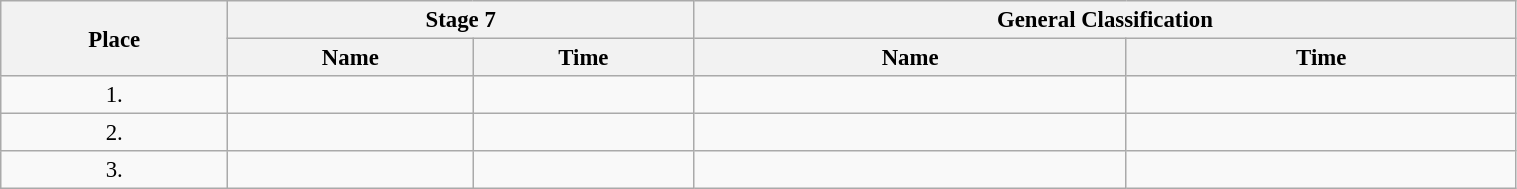<table class=wikitable style="font-size:95%" width="80%">
<tr>
<th rowspan="2">Place</th>
<th colspan="2">Stage 7</th>
<th colspan="2">General Classification</th>
</tr>
<tr>
<th>Name</th>
<th>Time</th>
<th>Name</th>
<th>Time</th>
</tr>
<tr>
<td align="center">1.</td>
<td></td>
<td></td>
<td></td>
<td></td>
</tr>
<tr>
<td align="center">2.</td>
<td></td>
<td></td>
<td></td>
<td></td>
</tr>
<tr>
<td align="center">3.</td>
<td></td>
<td></td>
<td></td>
<td></td>
</tr>
</table>
